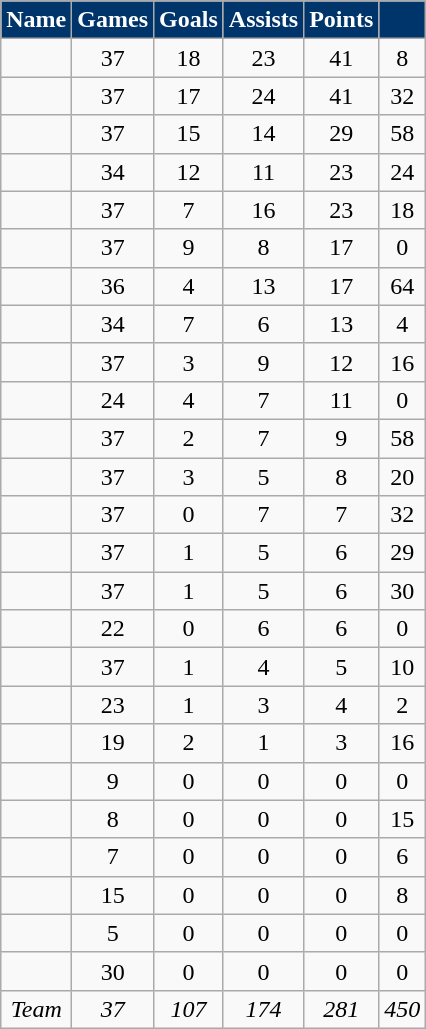<table class="wikitable sortable" style="text-align:center">
<tr>
<th style="color:white; background:#00356B">Name</th>
<th style="color:white; background:#00356B">Games</th>
<th style="color:white; background:#00356B">Goals</th>
<th style="color:white; background:#00356B">Assists</th>
<th style="color:white; background:#00356B">Points</th>
<th style="color:white; background:#00356B"><a href='#'></a></th>
</tr>
<tr>
<td align=left></td>
<td>37</td>
<td>18</td>
<td>23</td>
<td>41</td>
<td>8</td>
</tr>
<tr align=center>
<td align=left></td>
<td>37</td>
<td>17</td>
<td>24</td>
<td>41</td>
<td>32</td>
</tr>
<tr align=center>
<td align=left></td>
<td>37</td>
<td>15</td>
<td>14</td>
<td>29</td>
<td>58</td>
</tr>
<tr align=center>
<td align=left></td>
<td>34</td>
<td>12</td>
<td>11</td>
<td>23</td>
<td>24</td>
</tr>
<tr align=center>
<td align=left></td>
<td>37</td>
<td>7</td>
<td>16</td>
<td>23</td>
<td>18</td>
</tr>
<tr align=center>
<td align=left></td>
<td>37</td>
<td>9</td>
<td>8</td>
<td>17</td>
<td>0</td>
</tr>
<tr align=center>
<td align=left></td>
<td>36</td>
<td>4</td>
<td>13</td>
<td>17</td>
<td>64</td>
</tr>
<tr align=center>
<td align=left></td>
<td>34</td>
<td>7</td>
<td>6</td>
<td>13</td>
<td>4</td>
</tr>
<tr align=center>
<td align=left></td>
<td>37</td>
<td>3</td>
<td>9</td>
<td>12</td>
<td>16</td>
</tr>
<tr align=center>
<td align=left></td>
<td>24</td>
<td>4</td>
<td>7</td>
<td>11</td>
<td>0</td>
</tr>
<tr align=center>
<td align=left></td>
<td>37</td>
<td>2</td>
<td>7</td>
<td>9</td>
<td>58</td>
</tr>
<tr align=center>
<td align=left></td>
<td>37</td>
<td>3</td>
<td>5</td>
<td>8</td>
<td>20</td>
</tr>
<tr align=center>
<td align=left></td>
<td>37</td>
<td>0</td>
<td>7</td>
<td>7</td>
<td>32</td>
</tr>
<tr align=center>
<td align=left></td>
<td>37</td>
<td>1</td>
<td>5</td>
<td>6</td>
<td>29</td>
</tr>
<tr align=center>
<td align=left></td>
<td>37</td>
<td>1</td>
<td>5</td>
<td>6</td>
<td>30</td>
</tr>
<tr align=center>
<td align=left></td>
<td>22</td>
<td>0</td>
<td>6</td>
<td>6</td>
<td>0</td>
</tr>
<tr align=center>
<td align=left></td>
<td>37</td>
<td>1</td>
<td>4</td>
<td>5</td>
<td>10</td>
</tr>
<tr align=center>
<td align=left></td>
<td>23</td>
<td>1</td>
<td>3</td>
<td>4</td>
<td>2</td>
</tr>
<tr align=center>
<td align=left></td>
<td>19</td>
<td>2</td>
<td>1</td>
<td>3</td>
<td>16</td>
</tr>
<tr align=center>
<td align=left></td>
<td>9</td>
<td>0</td>
<td>0</td>
<td>0</td>
<td>0</td>
</tr>
<tr align=center>
<td align=left></td>
<td>8</td>
<td>0</td>
<td>0</td>
<td>0</td>
<td>15</td>
</tr>
<tr align=center>
<td align=left></td>
<td>7</td>
<td>0</td>
<td>0</td>
<td>0</td>
<td>6</td>
</tr>
<tr align=center>
<td align=left></td>
<td>15</td>
<td>0</td>
<td>0</td>
<td>0</td>
<td>8</td>
</tr>
<tr align=center>
<td align=left></td>
<td>5</td>
<td>0</td>
<td>0</td>
<td>0</td>
<td>0</td>
</tr>
<tr align=center>
<td align=left></td>
<td>30</td>
<td>0</td>
<td>0</td>
<td>0</td>
<td>0</td>
</tr>
<tr align=center class="sortbottom">
<td><em>Team</em></td>
<td><em>37</em></td>
<td><em>107</em></td>
<td><em>174</em></td>
<td><em>281</em></td>
<td><em>450</em></td>
</tr>
</table>
